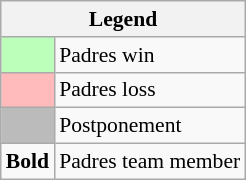<table class="wikitable" style="font-size:90%">
<tr>
<th colspan="2">Legend</th>
</tr>
<tr>
<td bgcolor="#bbffbb"> </td>
<td>Padres win</td>
</tr>
<tr>
<td bgcolor="#ffbbbb"> </td>
<td>Padres loss</td>
</tr>
<tr>
<td bgcolor="#bbbbbb"> </td>
<td>Postponement</td>
</tr>
<tr>
<td><strong>Bold</strong></td>
<td>Padres team member</td>
</tr>
</table>
